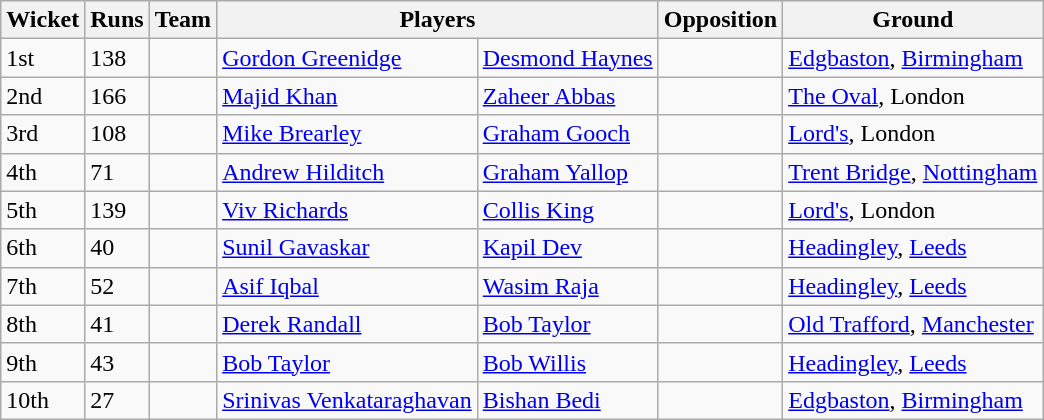<table class="wikitable">
<tr>
<th>Wicket</th>
<th>Runs</th>
<th>Team</th>
<th colspan="2">Players</th>
<th>Opposition</th>
<th>Ground</th>
</tr>
<tr>
<td>1st</td>
<td>138</td>
<td></td>
<td><a href='#'>Gordon Greenidge</a></td>
<td><a href='#'>Desmond Haynes</a></td>
<td></td>
<td><a href='#'>Edgbaston</a>, <a href='#'>Birmingham</a></td>
</tr>
<tr>
<td>2nd</td>
<td>166</td>
<td></td>
<td><a href='#'>Majid Khan</a></td>
<td><a href='#'>Zaheer Abbas</a></td>
<td></td>
<td><a href='#'>The Oval</a>, London</td>
</tr>
<tr>
<td>3rd</td>
<td>108</td>
<td></td>
<td><a href='#'>Mike Brearley</a></td>
<td><a href='#'>Graham Gooch</a></td>
<td></td>
<td><a href='#'>Lord's</a>, London</td>
</tr>
<tr>
<td>4th</td>
<td>71</td>
<td></td>
<td><a href='#'>Andrew Hilditch</a></td>
<td><a href='#'>Graham Yallop</a></td>
<td></td>
<td><a href='#'>Trent Bridge</a>, <a href='#'>Nottingham</a></td>
</tr>
<tr>
<td>5th</td>
<td>139</td>
<td></td>
<td><a href='#'>Viv Richards</a></td>
<td><a href='#'>Collis King</a></td>
<td></td>
<td><a href='#'>Lord's</a>, London</td>
</tr>
<tr>
<td>6th</td>
<td>40</td>
<td></td>
<td><a href='#'>Sunil Gavaskar</a></td>
<td><a href='#'>Kapil Dev</a></td>
<td></td>
<td><a href='#'>Headingley</a>, <a href='#'>Leeds</a></td>
</tr>
<tr>
<td>7th</td>
<td>52</td>
<td></td>
<td><a href='#'>Asif Iqbal</a></td>
<td><a href='#'>Wasim Raja</a></td>
<td></td>
<td><a href='#'>Headingley</a>, <a href='#'>Leeds</a></td>
</tr>
<tr>
<td>8th</td>
<td>41</td>
<td></td>
<td><a href='#'>Derek Randall</a></td>
<td><a href='#'>Bob Taylor</a></td>
<td></td>
<td><a href='#'>Old Trafford</a>, <a href='#'>Manchester</a></td>
</tr>
<tr>
<td>9th</td>
<td>43</td>
<td></td>
<td><a href='#'>Bob Taylor</a></td>
<td><a href='#'>Bob Willis</a></td>
<td></td>
<td><a href='#'>Headingley</a>, <a href='#'>Leeds</a></td>
</tr>
<tr>
<td>10th</td>
<td>27</td>
<td></td>
<td><a href='#'>Srinivas Venkataraghavan</a></td>
<td><a href='#'>Bishan Bedi</a></td>
<td></td>
<td><a href='#'>Edgbaston</a>, <a href='#'>Birmingham</a></td>
</tr>
</table>
